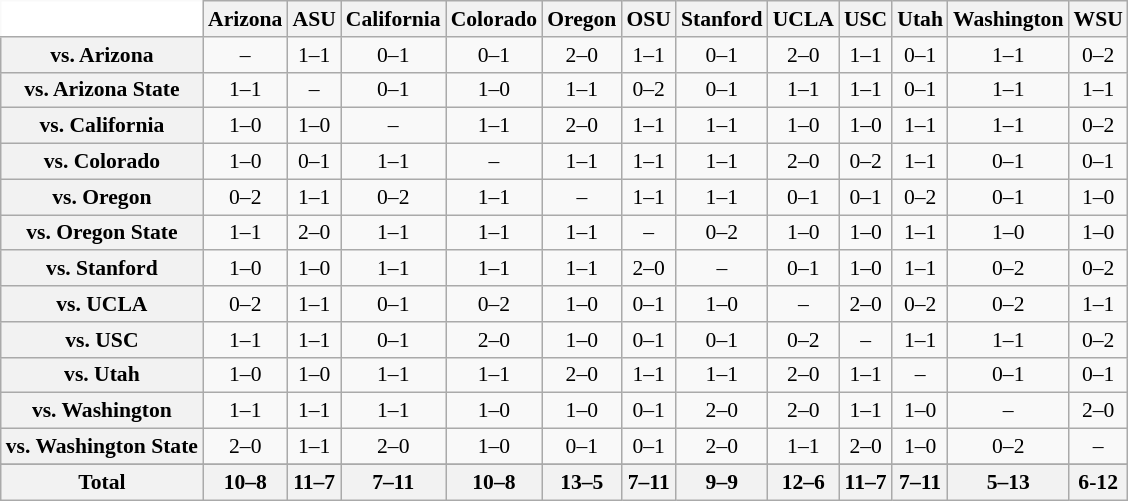<table class="wikitable" style="white-space:nowrap;font-size:90%;">
<tr>
<th colspan=1 style="background:white; border-top-style:hidden; border-left-style:hidden;"   width=110> </th>
<th style=>Arizona</th>
<th style=>ASU</th>
<th style=>California</th>
<th style=>Colorado</th>
<th style=>Oregon</th>
<th style=>OSU</th>
<th style=>Stanford</th>
<th style=>UCLA</th>
<th style=>USC</th>
<th style=>Utah</th>
<th style=>Washington</th>
<th style=>WSU</th>
</tr>
<tr style="text-align:center;">
<th>vs. Arizona</th>
<td>–</td>
<td>1–1</td>
<td>0–1</td>
<td>0–1</td>
<td>2–0</td>
<td>1–1</td>
<td>0–1</td>
<td>2–0</td>
<td>1–1</td>
<td>0–1</td>
<td>1–1</td>
<td>0–2</td>
</tr>
<tr style="text-align:center;">
<th>vs. Arizona State</th>
<td>1–1</td>
<td>–</td>
<td>0–1</td>
<td>1–0</td>
<td>1–1</td>
<td>0–2</td>
<td>0–1</td>
<td>1–1</td>
<td>1–1</td>
<td>0–1</td>
<td>1–1</td>
<td>1–1</td>
</tr>
<tr style="text-align:center;">
<th>vs. California</th>
<td>1–0</td>
<td>1–0</td>
<td>–</td>
<td>1–1</td>
<td>2–0</td>
<td>1–1</td>
<td>1–1</td>
<td>1–0</td>
<td>1–0</td>
<td>1–1</td>
<td>1–1</td>
<td>0–2</td>
</tr>
<tr style="text-align:center;">
<th>vs. Colorado</th>
<td>1–0</td>
<td>0–1</td>
<td>1–1</td>
<td>–</td>
<td>1–1</td>
<td>1–1</td>
<td>1–1</td>
<td>2–0</td>
<td>0–2</td>
<td>1–1</td>
<td>0–1</td>
<td>0–1</td>
</tr>
<tr style="text-align:center;">
<th>vs. Oregon</th>
<td>0–2</td>
<td>1–1</td>
<td>0–2</td>
<td>1–1</td>
<td>–</td>
<td>1–1</td>
<td>1–1</td>
<td>0–1</td>
<td>0–1</td>
<td>0–2</td>
<td>0–1</td>
<td>1–0</td>
</tr>
<tr style="text-align:center;">
<th>vs. Oregon State</th>
<td>1–1</td>
<td>2–0</td>
<td>1–1</td>
<td>1–1</td>
<td>1–1</td>
<td>–</td>
<td>0–2</td>
<td>1–0</td>
<td>1–0</td>
<td>1–1</td>
<td>1–0</td>
<td>1–0</td>
</tr>
<tr style="text-align:center;">
<th>vs. Stanford</th>
<td>1–0</td>
<td>1–0</td>
<td>1–1</td>
<td>1–1</td>
<td>1–1</td>
<td>2–0</td>
<td>–</td>
<td>0–1</td>
<td>1–0</td>
<td>1–1</td>
<td>0–2</td>
<td>0–2</td>
</tr>
<tr style="text-align:center;">
<th>vs. UCLA</th>
<td>0–2</td>
<td>1–1</td>
<td>0–1</td>
<td>0–2</td>
<td>1–0</td>
<td>0–1</td>
<td>1–0</td>
<td>–</td>
<td>2–0</td>
<td>0–2</td>
<td>0–2</td>
<td>1–1</td>
</tr>
<tr style="text-align:center;">
<th>vs. USC</th>
<td>1–1</td>
<td>1–1</td>
<td>0–1</td>
<td>2–0</td>
<td>1–0</td>
<td>0–1</td>
<td>0–1</td>
<td>0–2</td>
<td>–</td>
<td>1–1</td>
<td>1–1</td>
<td>0–2</td>
</tr>
<tr style="text-align:center;">
<th>vs. Utah</th>
<td>1–0</td>
<td>1–0</td>
<td>1–1</td>
<td>1–1</td>
<td>2–0</td>
<td>1–1</td>
<td>1–1</td>
<td>2–0</td>
<td>1–1</td>
<td>–</td>
<td>0–1</td>
<td>0–1</td>
</tr>
<tr style="text-align:center;">
<th>vs. Washington</th>
<td>1–1</td>
<td>1–1</td>
<td>1–1</td>
<td>1–0</td>
<td>1–0</td>
<td>0–1</td>
<td>2–0</td>
<td>2–0</td>
<td>1–1</td>
<td>1–0</td>
<td>–</td>
<td>2–0</td>
</tr>
<tr style="text-align:center;">
<th>vs. Washington State</th>
<td>2–0</td>
<td>1–1</td>
<td>2–0</td>
<td>1–0</td>
<td>0–1</td>
<td>0–1</td>
<td>2–0</td>
<td>1–1</td>
<td>2–0</td>
<td>1–0</td>
<td>0–2</td>
<td>–</td>
</tr>
<tr style="text-align:center;">
</tr>
<tr style="text-align:center;">
<th>Total</th>
<th>10–8</th>
<th>11–7</th>
<th>7–11</th>
<th>10–8</th>
<th>13–5</th>
<th>7–11</th>
<th>9–9</th>
<th>12–6</th>
<th>11–7</th>
<th>7–11</th>
<th>5–13</th>
<th>6-12</th>
</tr>
</table>
